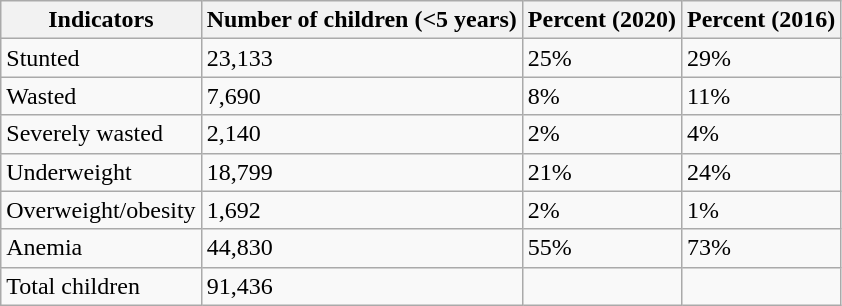<table class = "wikitable sortable">
<tr>
<th>Indicators</th>
<th>Number of children (<5 years)</th>
<th>Percent (2020)</th>
<th>Percent (2016)</th>
</tr>
<tr>
<td>Stunted</td>
<td>23,133</td>
<td>25%</td>
<td>29%</td>
</tr>
<tr>
<td>Wasted</td>
<td>7,690</td>
<td>8%</td>
<td>11%</td>
</tr>
<tr>
<td>Severely wasted</td>
<td>2,140</td>
<td>2%</td>
<td>4%</td>
</tr>
<tr>
<td>Underweight</td>
<td>18,799</td>
<td>21%</td>
<td>24%</td>
</tr>
<tr>
<td>Overweight/obesity</td>
<td>1,692</td>
<td>2%</td>
<td>1%</td>
</tr>
<tr>
<td>Anemia</td>
<td>44,830</td>
<td>55%</td>
<td>73%</td>
</tr>
<tr>
<td>Total children</td>
<td>91,436</td>
<td></td>
<td></td>
</tr>
</table>
